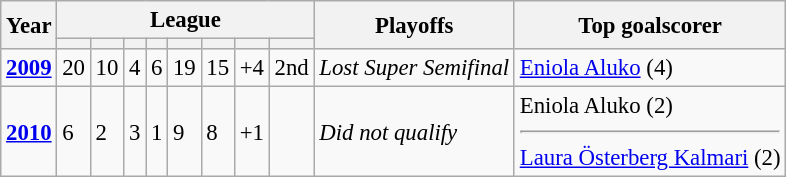<table class="wikitable plainrowheaders" style="font-size:95%">
<tr>
<th rowspan="2">Year</th>
<th colspan="8">League</th>
<th rowspan="2">Playoffs</th>
<th rowspan="2">Top goalscorer</th>
</tr>
<tr>
<th></th>
<th></th>
<th></th>
<th></th>
<th></th>
<th></th>
<th></th>
<th></th>
</tr>
<tr>
<td><strong><a href='#'>2009</a></strong></td>
<td>20</td>
<td>10</td>
<td>4</td>
<td>6</td>
<td>19</td>
<td>15</td>
<td>+4</td>
<td>2nd</td>
<td><em>Lost Super Semifinal</em></td>
<td> <a href='#'>Eniola Aluko</a> (4)</td>
</tr>
<tr>
<td><strong><a href='#'>2010</a></strong></td>
<td>6</td>
<td>2</td>
<td>3</td>
<td>1</td>
<td>9</td>
<td>8</td>
<td>+1</td>
<td></td>
<td><em>Did not qualify</em></td>
<td> Eniola Aluko (2)<hr> <a href='#'>Laura Österberg Kalmari</a> (2)</td>
</tr>
</table>
